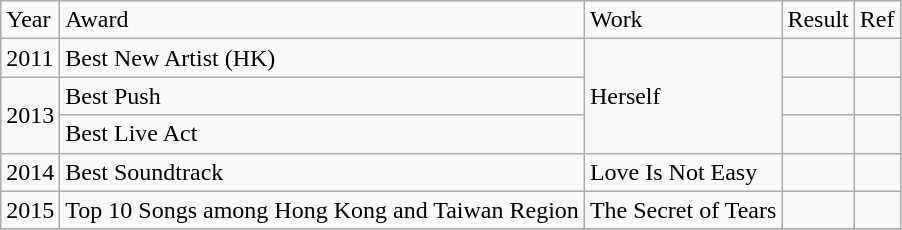<table class="wikitable">
<tr>
<td>Year</td>
<td>Award</td>
<td>Work</td>
<td>Result</td>
<td>Ref</td>
</tr>
<tr>
<td>2011</td>
<td>Best New Artist (HK)</td>
<td rowspan="3">Herself</td>
<td></td>
<td></td>
</tr>
<tr>
<td rowspan="2">2013</td>
<td>Best Push</td>
<td></td>
<td></td>
</tr>
<tr>
<td>Best Live Act</td>
<td></td>
<td></td>
</tr>
<tr>
<td>2014</td>
<td>Best Soundtrack</td>
<td>Love Is Not Easy</td>
<td></td>
<td></td>
</tr>
<tr>
<td>2015</td>
<td>Top 10 Songs among Hong Kong and Taiwan Region</td>
<td>The Secret of Tears</td>
<td></td>
<td></td>
</tr>
<tr>
</tr>
</table>
